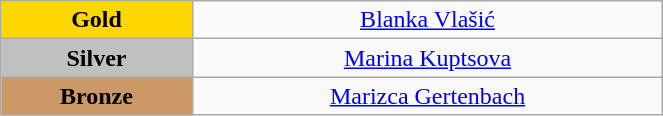<table class="wikitable" style="text-align:center; " width="35%">
<tr>
<td bgcolor="gold"><strong>Gold</strong></td>
<td><a href='#'>Blanka Vlašić</a><br>  <small><em></em></small></td>
</tr>
<tr>
<td bgcolor="silver"><strong>Silver</strong></td>
<td><a href='#'>Marina Kuptsova</a><br>  <small><em></em></small></td>
</tr>
<tr>
<td bgcolor="CC9966"><strong>Bronze</strong></td>
<td><a href='#'>Marizca Gertenbach</a><br>  <small><em></em></small></td>
</tr>
</table>
